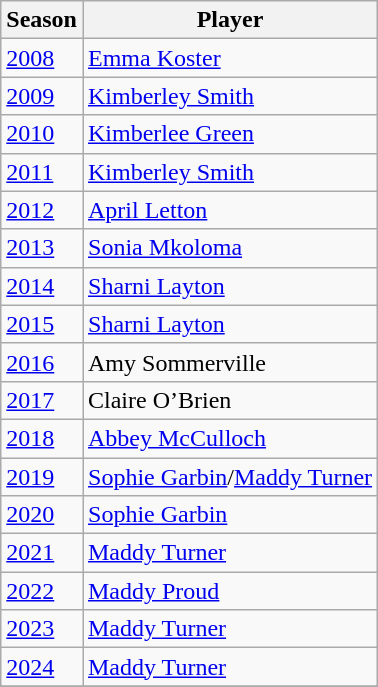<table class="wikitable collapsible">
<tr>
<th>Season</th>
<th>Player</th>
</tr>
<tr>
<td><a href='#'>2008</a></td>
<td><a href='#'>Emma Koster</a></td>
</tr>
<tr>
<td><a href='#'>2009</a></td>
<td><a href='#'>Kimberley Smith</a></td>
</tr>
<tr>
<td><a href='#'>2010</a></td>
<td><a href='#'>Kimberlee Green</a></td>
</tr>
<tr>
<td><a href='#'>2011</a></td>
<td><a href='#'>Kimberley Smith</a></td>
</tr>
<tr>
<td><a href='#'>2012</a></td>
<td><a href='#'>April Letton</a></td>
</tr>
<tr>
<td><a href='#'>2013</a></td>
<td><a href='#'>Sonia Mkoloma</a></td>
</tr>
<tr>
<td><a href='#'>2014</a></td>
<td><a href='#'>Sharni Layton</a></td>
</tr>
<tr>
<td><a href='#'>2015</a></td>
<td><a href='#'>Sharni Layton</a></td>
</tr>
<tr>
<td><a href='#'>2016</a></td>
<td>Amy Sommerville</td>
</tr>
<tr>
<td><a href='#'>2017</a></td>
<td>Claire O’Brien</td>
</tr>
<tr>
<td><a href='#'>2018</a></td>
<td><a href='#'>Abbey McCulloch</a></td>
</tr>
<tr>
<td><a href='#'>2019</a></td>
<td><a href='#'>Sophie Garbin</a>/<a href='#'>Maddy Turner</a></td>
</tr>
<tr>
<td><a href='#'>2020</a></td>
<td><a href='#'>Sophie Garbin</a></td>
</tr>
<tr>
<td><a href='#'>2021</a></td>
<td><a href='#'>Maddy Turner</a></td>
</tr>
<tr>
<td><a href='#'>2022</a></td>
<td><a href='#'>Maddy Proud</a></td>
</tr>
<tr>
<td><a href='#'>2023</a></td>
<td><a href='#'>Maddy Turner</a></td>
</tr>
<tr>
<td><a href='#'>2024</a></td>
<td><a href='#'>Maddy Turner</a></td>
</tr>
<tr>
</tr>
</table>
